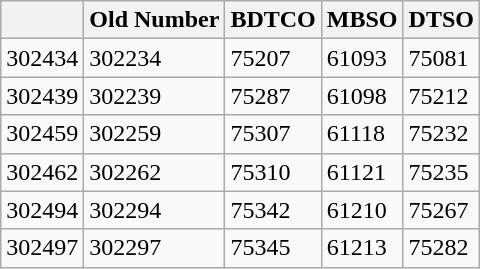<table class="wikitable">
<tr>
<th></th>
<th>Old Number</th>
<th>BDTCO</th>
<th>MBSO</th>
<th>DTSO</th>
</tr>
<tr>
<td>302434</td>
<td>302234</td>
<td>75207</td>
<td>61093</td>
<td>75081</td>
</tr>
<tr>
<td>302439</td>
<td>302239</td>
<td>75287</td>
<td>61098</td>
<td>75212</td>
</tr>
<tr>
<td>302459</td>
<td>302259</td>
<td>75307</td>
<td>61118</td>
<td>75232</td>
</tr>
<tr>
<td>302462</td>
<td>302262</td>
<td>75310</td>
<td>61121</td>
<td>75235</td>
</tr>
<tr>
<td>302494</td>
<td>302294</td>
<td>75342</td>
<td>61210</td>
<td>75267</td>
</tr>
<tr>
<td>302497</td>
<td>302297</td>
<td>75345</td>
<td>61213</td>
<td>75282</td>
</tr>
</table>
